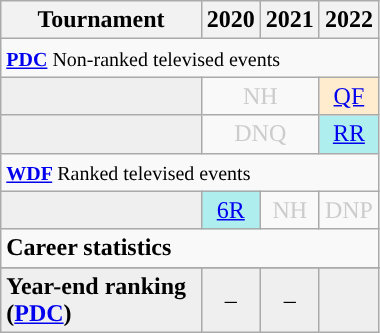<table class="wikitable" style="width:20%; margin:0">
<tr>
<th>Tournament</th>
<th>2020</th>
<th>2021</th>
<th>2022</th>
</tr>
<tr>
<td colspan="4" style="text-align:left"><small><strong><a href='#'>PDC</a> </strong>Non-ranked televised events</small></td>
</tr>
<tr>
<td style="background:#efefef;"></td>
<td colspan="2" style="text-align:center; color:#ccc;">NH</td>
<td style="text-align:center; background:#ffebcd;"><a href='#'>QF</a></td>
</tr>
<tr>
<td style="background:#efefef;"></td>
<td colspan="2" style="text-align:center; color:#ccc;">DNQ</td>
<td style="text-align:center; background:#afeeee;"><a href='#'>RR</a></td>
</tr>
<tr>
<td colspan="4" style="text-align:left"><small><strong><a href='#'>WDF</a> </strong>Ranked televised events</small></td>
</tr>
<tr>
<td style="background:#efefef;"></td>
<td style="text-align:center; background:#afeeee;"><a href='#'>6R</a></td>
<td style="text-align:center; color:#ccc;">NH</td>
<td style="text-align:center; color:#ccc;">DNP</td>
</tr>
<tr>
<td colspan="4" style="text-align:left"><strong>Career statistics</strong></td>
</tr>
<tr>
</tr>
<tr style="background:#efefef">
<td style="text-align:left"><strong>Year-end ranking (<a href='#'>PDC</a>)</strong></td>
<td style="text-align:center;">–</td>
<td style="text-align:center;">–</td>
<td style="text-align:center;"></td>
</tr>
</table>
